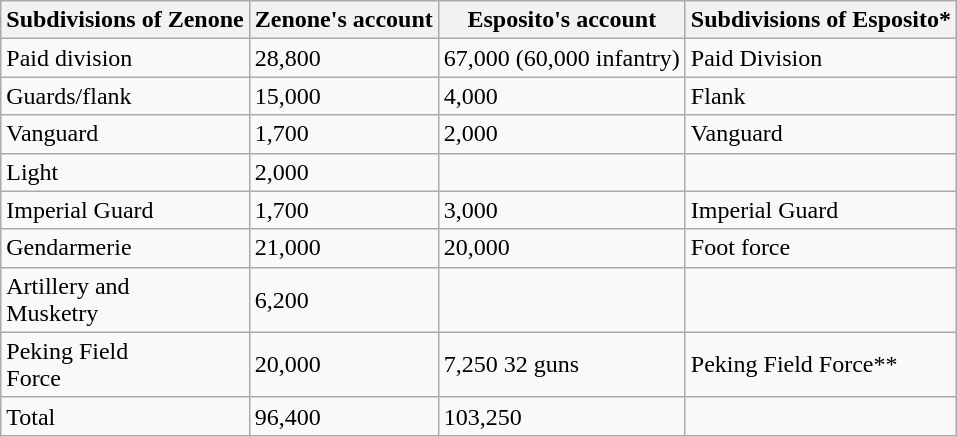<table class="wikitable collapsible collapsed">
<tr>
<th>Subdivisions of Zenone</th>
<th>Zenone's account</th>
<th>Esposito's account</th>
<th>Subdivisions of Esposito*</th>
</tr>
<tr>
<td>Paid division</td>
<td>28,800</td>
<td>67,000 (60,000 infantry)</td>
<td>Paid Division</td>
</tr>
<tr>
<td>Guards/flank</td>
<td>15,000</td>
<td>4,000</td>
<td>Flank</td>
</tr>
<tr>
<td>Vanguard</td>
<td>1,700</td>
<td>2,000</td>
<td>Vanguard</td>
</tr>
<tr>
<td>Light</td>
<td>2,000</td>
<td></td>
<td></td>
</tr>
<tr>
<td>Imperial Guard</td>
<td>1,700</td>
<td>3,000</td>
<td>Imperial Guard</td>
</tr>
<tr>
<td>Gendarmerie</td>
<td>21,000</td>
<td>20,000</td>
<td>Foot force</td>
</tr>
<tr>
<td>Artillery and<br>Musketry</td>
<td>6,200</td>
<td></td>
<td></td>
</tr>
<tr>
<td>Peking Field<br>Force</td>
<td>20,000</td>
<td>7,250 32 guns</td>
<td>Peking Field Force**</td>
</tr>
<tr>
<td>Total</td>
<td>96,400</td>
<td>103,250</td>
<td></td>
</tr>
</table>
